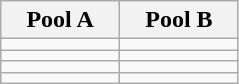<table class="wikitable">
<tr>
<th width=33%>Pool A</th>
<th width=33%>Pool B</th>
</tr>
<tr>
<td></td>
<td></td>
</tr>
<tr>
<td></td>
<td></td>
</tr>
<tr>
<td></td>
<td></td>
</tr>
<tr>
<td></td>
<td></td>
</tr>
</table>
